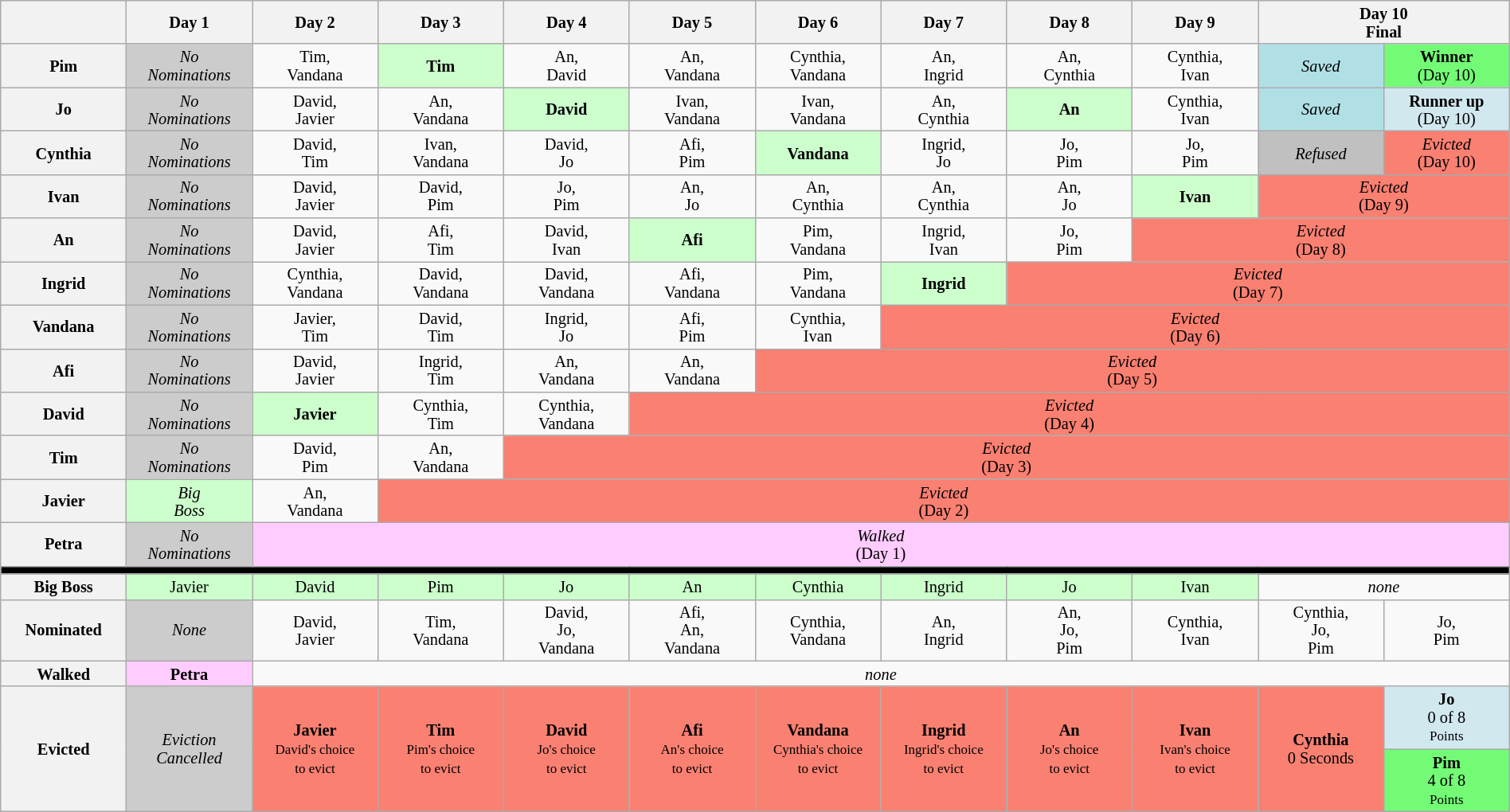<table class="wikitable" style="text-align:center; width: 100%; font-size:85%; line-height:15px">
<tr>
<th style="width:8%"></th>
<th style="width:8%">Day 1</th>
<th style="width:8%">Day 2</th>
<th style="width:8%">Day 3</th>
<th style="width:8%">Day 4</th>
<th style="width:8%">Day 5</th>
<th style="width:8%">Day 6</th>
<th style="width:8%">Day 7</th>
<th style="width:8%">Day 8</th>
<th style="width:8%">Day 9</th>
<th style="width:16%" colspan="2">Day 10<br>Final</th>
</tr>
<tr>
<th>Pim</th>
<td style="background:#CCC"><em>No<br>Nominations</em></td>
<td>Tim,<br>Vandana</td>
<td style="background:#CCFFCC"><strong>Tim</strong></td>
<td>An,<br>David</td>
<td>An,<br>Vandana</td>
<td>Cynthia,<br>Vandana</td>
<td>An,<br>Ingrid</td>
<td>An,<br>Cynthia</td>
<td>Cynthia,<br>Ivan</td>
<td style="background:#b0e0e6; width:8%"><em>Saved</em></td>
<td style="background:#73FB76; width:8%"><strong>Winner</strong><br>(Day 10)</td>
</tr>
<tr>
<th>Jo</th>
<td style="background:#CCC"><em>No<br>Nominations</em></td>
<td>David,<br>Javier</td>
<td>An,<br>Vandana</td>
<td style="background:#CCFFCC"><strong>David</strong></td>
<td>Ivan,<br>Vandana</td>
<td>Ivan,<br>Vandana</td>
<td>An,<br>Cynthia</td>
<td style="background:#CCFFCC"><strong>An</strong></td>
<td>Cynthia,<br>Ivan</td>
<td style="background:#b0e0e6;"><em>Saved</em></td>
<td style="background:#D1E8EF;"><strong>Runner up</strong><br>(Day 10)</td>
</tr>
<tr>
<th>Cynthia</th>
<td style="background:#CCC"><em>No<br>Nominations</em></td>
<td>David,<br>Tim</td>
<td>Ivan,<br>Vandana</td>
<td>David,<br>Jo</td>
<td>Afi,<br>Pim</td>
<td style="background:#CCFFCC"><strong>Vandana</strong></td>
<td>Ingrid,<br>Jo</td>
<td>Jo,<br>Pim</td>
<td>Jo,<br>Pim</td>
<td style="background:#C0C0C0; width:4%"><em>Refused</em></td>
<td style="background:#FA8072" colspan=2><em>Evicted</em><br>(Day 10)</td>
</tr>
<tr>
<th>Ivan</th>
<td style="background:#CCC"><em>No<br>Nominations</em></td>
<td>David,<br>Javier</td>
<td>David,<br>Pim</td>
<td>Jo,<br>Pim</td>
<td>An,<br>Jo</td>
<td>An,<br>Cynthia</td>
<td>An,<br>Cynthia</td>
<td>An,<br>Jo</td>
<td style="background:#CCFFCC"><strong>Ivan</strong></td>
<td style="background:#FA8072" colspan=2><em>Evicted</em><br>(Day 9)</td>
</tr>
<tr>
<th>An</th>
<td style="background:#CCC"><em>No<br>Nominations</em></td>
<td>David,<br>Javier</td>
<td>Afi,<br>Tim</td>
<td>David,<br>Ivan</td>
<td style="background:#CCFFCC"><strong>Afi</strong></td>
<td>Pim,<br>Vandana</td>
<td>Ingrid,<br>Ivan</td>
<td>Jo,<br>Pim</td>
<td style="background:#FA8072" colspan=3><em>Evicted</em><br>(Day 8)</td>
</tr>
<tr>
<th>Ingrid</th>
<td style="background:#CCC"><em>No<br>Nominations</em></td>
<td>Cynthia,<br>Vandana</td>
<td>David,<br>Vandana</td>
<td>David,<br>Vandana</td>
<td>Afi,<br>Vandana</td>
<td>Pim,<br>Vandana</td>
<td style="background:#CCFFCC"><strong>Ingrid</strong></td>
<td style="background:#FA8072" colspan=4><em>Evicted</em><br>(Day 7)</td>
</tr>
<tr>
<th>Vandana</th>
<td style="background:#CCC"><em>No<br>Nominations</em></td>
<td>Javier,<br>Tim</td>
<td>David,<br>Tim</td>
<td>Ingrid,<br>Jo</td>
<td>Afi,<br>Pim</td>
<td>Cynthia,<br>Ivan</td>
<td style="background:#FA8072" colspan=5><em>Evicted</em><br>(Day 6)</td>
</tr>
<tr>
<th>Afi</th>
<td style="background:#CCC"><em>No<br>Nominations</em></td>
<td>David,<br>Javier</td>
<td>Ingrid,<br>Tim</td>
<td>An,<br>Vandana</td>
<td>An,<br>Vandana</td>
<td style="background:#FA8072" colspan=6><em>Evicted</em><br>(Day 5)</td>
</tr>
<tr>
<th>David</th>
<td style="background:#CCC"><em>No<br>Nominations</em></td>
<td style="background:#CCFFCC"><strong>Javier</strong></td>
<td>Cynthia,<br>Tim</td>
<td>Cynthia,<br>Vandana</td>
<td style="background:#FA8072" colspan=7><em>Evicted</em><br>(Day 4)</td>
</tr>
<tr>
<th>Tim</th>
<td style="background:#CCC"><em>No<br>Nominations</em></td>
<td>David,<br>Pim</td>
<td>An,<br>Vandana</td>
<td style="background:#FA8072" colspan=8><em>Evicted</em><br>(Day 3)</td>
</tr>
<tr>
<th>Javier</th>
<td style="background:#CCFFCC"><em>Big<br>Boss</em></td>
<td>An,<br>Vandana</td>
<td style="background:#FA8072" colspan=9><em>Evicted</em><br>(Day 2)</td>
</tr>
<tr>
<th>Petra</th>
<td style="background:#CCC"><em>No<br>Nominations</em></td>
<td style="background:#ffccff" colspan=10><em>Walked</em><br>(Day 1)</td>
</tr>
<tr>
<td style="background:black" colspan="12"></td>
</tr>
<tr>
<th>Big Boss</th>
<td style="background:#CCFFCC">Javier</td>
<td style="background:#CCFFCC">David</td>
<td style="background:#CCFFCC">Pim</td>
<td style="background:#CCFFCC">Jo</td>
<td style="background:#CCFFCC">An</td>
<td style="background:#CCFFCC">Cynthia</td>
<td style="background:#CCFFCC">Ingrid</td>
<td style="background:#CCFFCC">Jo</td>
<td style="background:#CCFFCC">Ivan</td>
<td colspan="2"><em>none</em></td>
</tr>
<tr>
<th>Nominated</th>
<td style="background:#CCC"><em>None</em></td>
<td>David,<br>Javier</td>
<td>Tim,<br>Vandana</td>
<td>David,<br>Jo,<br>Vandana</td>
<td>Afi,<br>An,<br>Vandana</td>
<td>Cynthia,<br>Vandana</td>
<td>An,<br>Ingrid</td>
<td>An,<br>Jo,<br>Pim</td>
<td>Cynthia,<br>Ivan</td>
<td>Cynthia,<br>Jo,<br>Pim</td>
<td>Jo,<br>Pim</td>
</tr>
<tr>
<th>Walked</th>
<td style="background:#FFCCFF"><strong>Petra</strong></td>
<td colspan=10><em>none</em></td>
</tr>
<tr>
<th rowspan=2>Evicted</th>
<td style="background:#CCC" rowspan=2><em>Eviction<br>Cancelled</em></td>
<td style="background:#FA8072" rowspan=2><strong>Javier</strong><br><small>David's choice<br>to evict</small></td>
<td style="background:#FA8072" rowspan=2><strong>Tim</strong><br><small>Pim's choice<br>to evict</small></td>
<td style="background:#FA8072" rowspan=2><strong>David</strong><br><small>Jo's choice<br>to evict</small></td>
<td style="background:#FA8072" rowspan=2><strong>Afi</strong><br><small>An's choice<br>to evict</small></td>
<td style="background:#FA8072" rowspan=2><strong>Vandana</strong><br><small>Cynthia's choice<br>to evict</small></td>
<td style="background:#FA8072" rowspan=2><strong>Ingrid</strong><br><small>Ingrid's choice<br>to evict</small></td>
<td style="background:#FA8072" rowspan=2><strong>An</strong><br><small>Jo's choice<br>to evict</small></td>
<td style="background:#FA8072" rowspan=2><strong>Ivan</strong><br><small>Ivan's choice<br>to evict</small></td>
<td style="background:#FA8072" rowspan=2><strong>Cynthia</strong><br>0 Seconds</td>
<td style="background:#D1E8EF"><strong>Jo</strong><br>0 of 8<br><small>Points</small></td>
</tr>
<tr>
<td style="background:#73FB76"><strong>Pim</strong><br>4 of 8<br><small>Points</small></td>
</tr>
</table>
